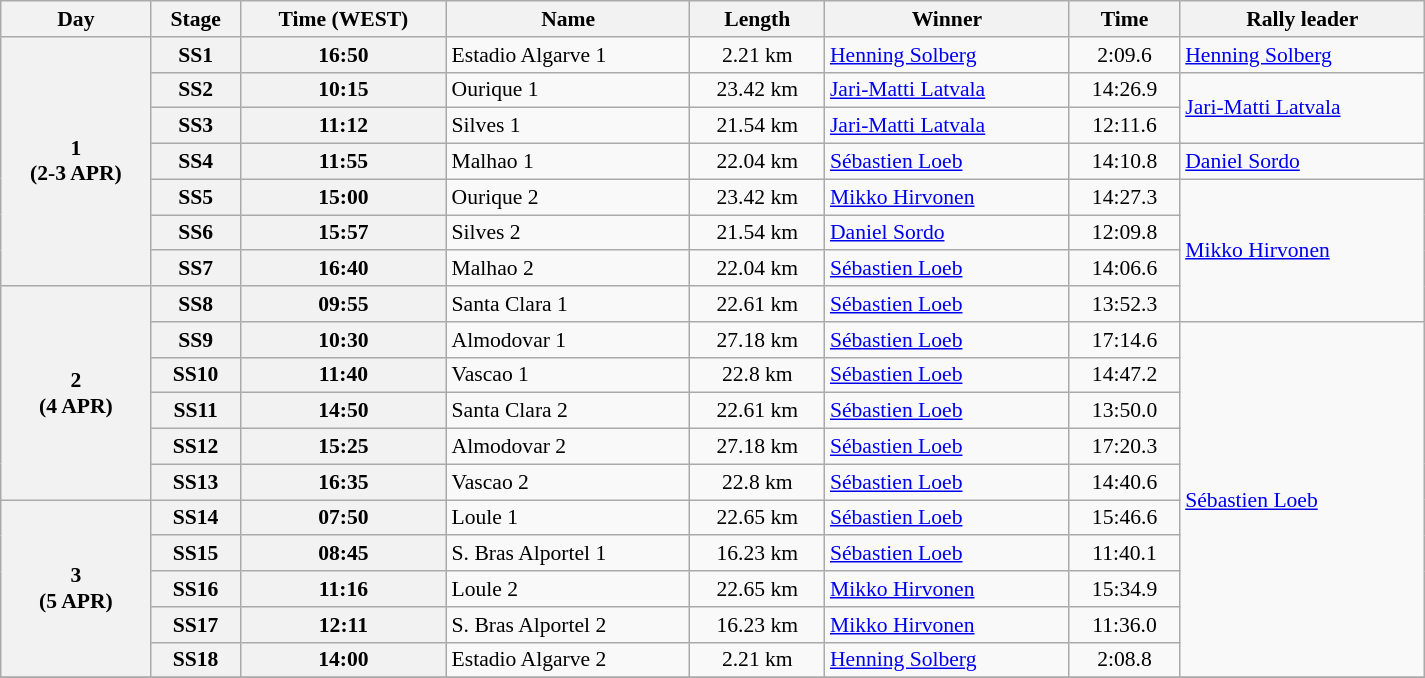<table class="wikitable" width=100% style="text-align: center; font-size: 90%; max-width: 950px;">
<tr>
<th>Day</th>
<th>Stage</th>
<th>Time (WEST)</th>
<th>Name</th>
<th>Length</th>
<th>Winner</th>
<th>Time</th>
<th>Rally leader</th>
</tr>
<tr>
<th rowspan="7">1<br>(2-3 APR)</th>
<th>SS1</th>
<th>16:50</th>
<td align=left>Estadio Algarve 1</td>
<td>2.21 km</td>
<td align=left> <a href='#'>Henning Solberg</a></td>
<td>2:09.6</td>
<td align=left> <a href='#'>Henning Solberg</a></td>
</tr>
<tr>
<th>SS2</th>
<th>10:15</th>
<td align=left>Ourique 1</td>
<td>23.42 km</td>
<td align=left> <a href='#'>Jari-Matti Latvala</a></td>
<td>14:26.9</td>
<td rowspan=2 align=left> <a href='#'>Jari-Matti Latvala</a></td>
</tr>
<tr>
<th>SS3</th>
<th>11:12</th>
<td align=left>Silves 1</td>
<td>21.54 km</td>
<td align=left> <a href='#'>Jari-Matti Latvala</a></td>
<td>12:11.6</td>
</tr>
<tr>
<th>SS4</th>
<th>11:55</th>
<td align=left>Malhao 1</td>
<td>22.04 km</td>
<td align=left> <a href='#'>Sébastien Loeb</a></td>
<td>14:10.8</td>
<td align=left> <a href='#'>Daniel Sordo</a></td>
</tr>
<tr>
<th>SS5</th>
<th>15:00</th>
<td align=left>Ourique 2</td>
<td>23.42 km</td>
<td align=left> <a href='#'>Mikko Hirvonen</a></td>
<td>14:27.3</td>
<td rowspan=4 align=left> <a href='#'>Mikko Hirvonen</a></td>
</tr>
<tr>
<th>SS6</th>
<th>15:57</th>
<td align=left>Silves 2</td>
<td>21.54 km</td>
<td align=left> <a href='#'>Daniel Sordo</a></td>
<td>12:09.8</td>
</tr>
<tr>
<th>SS7</th>
<th>16:40</th>
<td align=left>Malhao 2</td>
<td>22.04 km</td>
<td align=left> <a href='#'>Sébastien Loeb</a></td>
<td>14:06.6</td>
</tr>
<tr>
<th rowspan="6">2<br>(4 APR)</th>
<th>SS8</th>
<th>09:55</th>
<td align=left>Santa Clara 1</td>
<td>22.61 km</td>
<td align=left> <a href='#'>Sébastien Loeb</a></td>
<td>13:52.3</td>
</tr>
<tr>
<th>SS9</th>
<th>10:30</th>
<td align=left>Almodovar 1</td>
<td>27.18 km</td>
<td align=left> <a href='#'>Sébastien Loeb</a></td>
<td>17:14.6</td>
<td rowspan=10 align=left> <a href='#'>Sébastien Loeb</a></td>
</tr>
<tr>
<th>SS10</th>
<th>11:40</th>
<td align=left>Vascao 1</td>
<td>22.8 km</td>
<td align=left> <a href='#'>Sébastien Loeb</a></td>
<td>14:47.2</td>
</tr>
<tr>
<th>SS11</th>
<th>14:50</th>
<td align=left>Santa Clara 2</td>
<td>22.61 km</td>
<td align=left> <a href='#'>Sébastien Loeb</a></td>
<td>13:50.0</td>
</tr>
<tr>
<th>SS12</th>
<th>15:25</th>
<td align=left>Almodovar 2</td>
<td>27.18 km</td>
<td align=left> <a href='#'>Sébastien Loeb</a></td>
<td>17:20.3</td>
</tr>
<tr>
<th>SS13</th>
<th>16:35</th>
<td align=left>Vascao 2</td>
<td>22.8 km</td>
<td align=left> <a href='#'>Sébastien Loeb</a></td>
<td>14:40.6</td>
</tr>
<tr>
<th rowspan="5">3<br>(5 APR)</th>
<th>SS14</th>
<th>07:50</th>
<td align=left>Loule 1</td>
<td>22.65 km</td>
<td align=left> <a href='#'>Sébastien Loeb</a></td>
<td>15:46.6</td>
</tr>
<tr>
<th>SS15</th>
<th>08:45</th>
<td align=left>S. Bras Alportel 1</td>
<td>16.23 km</td>
<td align=left> <a href='#'>Sébastien Loeb</a></td>
<td>11:40.1</td>
</tr>
<tr>
<th>SS16</th>
<th>11:16</th>
<td align=left>Loule 2</td>
<td>22.65 km</td>
<td align=left> <a href='#'>Mikko Hirvonen</a></td>
<td>15:34.9</td>
</tr>
<tr>
<th>SS17</th>
<th>12:11</th>
<td align=left>S. Bras Alportel 2</td>
<td>16.23 km</td>
<td align=left> <a href='#'>Mikko Hirvonen</a></td>
<td>11:36.0</td>
</tr>
<tr>
<th>SS18</th>
<th>14:00</th>
<td align=left>Estadio Algarve 2</td>
<td>2.21 km</td>
<td align=left> <a href='#'>Henning Solberg</a></td>
<td>2:08.8</td>
</tr>
<tr>
</tr>
</table>
